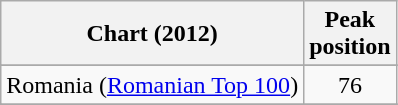<table class="wikitable sortable">
<tr>
<th>Chart (2012)</th>
<th>Peak<br>position</th>
</tr>
<tr>
</tr>
<tr>
<td>Romania (<a href='#'>Romanian Top 100</a>)</td>
<td style="text-align:center;">76</td>
</tr>
<tr>
</tr>
<tr>
</tr>
<tr>
</tr>
<tr>
</tr>
</table>
